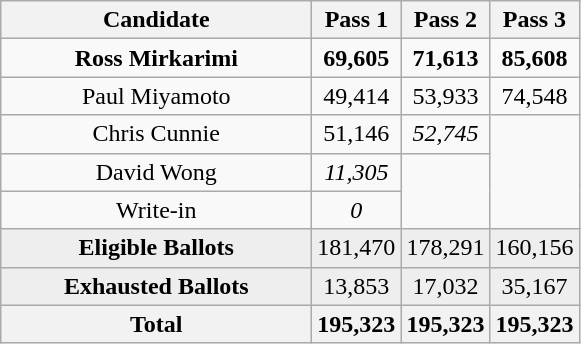<table class="wikitable" style="text-align: center;">
<tr>
<th width="200">Candidate</th>
<th>Pass 1</th>
<th>Pass 2</th>
<th>Pass 3</th>
</tr>
<tr>
<td><strong>Ross Mirkarimi</strong></td>
<td><strong>69,605</strong></td>
<td><strong>71,613</strong></td>
<td><strong>85,608</strong></td>
</tr>
<tr>
<td>Paul Miyamoto</td>
<td>49,414</td>
<td>53,933</td>
<td>74,548</td>
</tr>
<tr>
<td>Chris Cunnie</td>
<td>51,146</td>
<td><em>52,745</em></td>
<td rowspan="3"></td>
</tr>
<tr>
<td>David Wong</td>
<td><em>11,305</em></td>
<td rowspan="2"></td>
</tr>
<tr>
<td>Write-in</td>
<td><em>0</em></td>
</tr>
<tr bgcolor="#EEEEEE">
<td><strong>Eligible Ballots</strong></td>
<td>181,470</td>
<td>178,291</td>
<td>160,156</td>
</tr>
<tr bgcolor="#EEEEEE">
<td><strong>Exhausted Ballots</strong></td>
<td>13,853</td>
<td>17,032</td>
<td>35,167</td>
</tr>
<tr>
<th scope="row">Total</th>
<th>195,323</th>
<th>195,323</th>
<th>195,323</th>
</tr>
</table>
